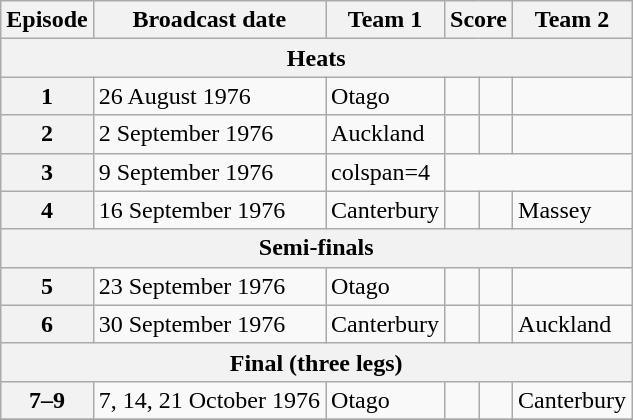<table class="wikitable">
<tr>
<th>Episode</th>
<th>Broadcast date</th>
<th>Team 1</th>
<th colspan=2>Score</th>
<th>Team 2</th>
</tr>
<tr>
<th colspan=6>Heats</th>
</tr>
<tr>
<th>1</th>
<td>26 August 1976</td>
<td>Otago</td>
<td></td>
<td></td>
<td></td>
</tr>
<tr>
<th>2</th>
<td>2 September 1976</td>
<td>Auckland</td>
<td></td>
<td></td>
<td></td>
</tr>
<tr>
<th>3</th>
<td>9 September 1976</td>
<td>colspan=4  </td>
</tr>
<tr>
<th>4</th>
<td>16 September 1976</td>
<td>Canterbury</td>
<td></td>
<td></td>
<td>Massey</td>
</tr>
<tr>
<th colspan=6>Semi-finals</th>
</tr>
<tr>
<th>5</th>
<td>23 September 1976</td>
<td>Otago</td>
<td></td>
<td></td>
<td></td>
</tr>
<tr>
<th>6</th>
<td>30 September 1976</td>
<td>Canterbury</td>
<td></td>
<td></td>
<td>Auckland</td>
</tr>
<tr>
<th colspan=6>Final (three legs)</th>
</tr>
<tr>
<th>7–9</th>
<td>7, 14, 21 October 1976</td>
<td>Otago</td>
<td></td>
<td></td>
<td>Canterbury</td>
</tr>
<tr>
</tr>
</table>
